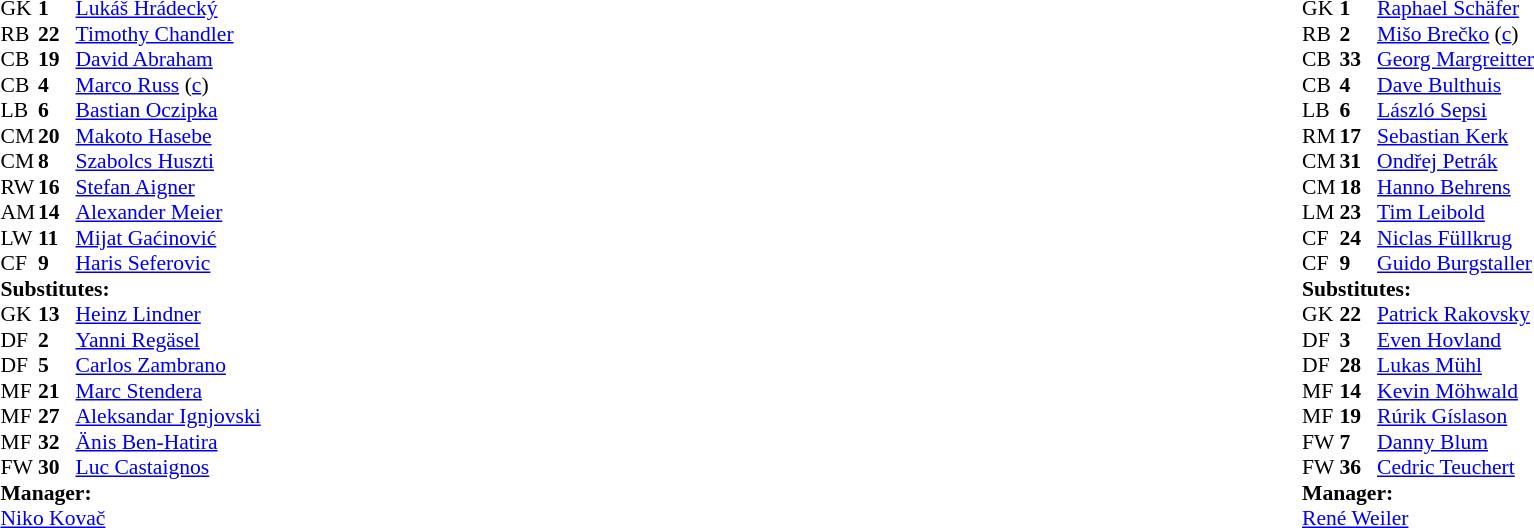<table width="100%">
<tr>
<td valign="top" width="40%"><br><table style="font-size:90%" cellspacing="0" cellpadding="0">
<tr>
<th width=25></th>
<th width=25></th>
</tr>
<tr>
<td>GK</td>
<td><strong>1</strong></td>
<td> <a href='#'>Lukáš Hrádecký</a></td>
</tr>
<tr>
<td>RB</td>
<td><strong>22</strong></td>
<td> <a href='#'>Timothy Chandler</a></td>
</tr>
<tr>
<td>CB</td>
<td><strong>19</strong></td>
<td> <a href='#'>David Abraham</a></td>
</tr>
<tr>
<td>CB</td>
<td><strong>4</strong></td>
<td> <a href='#'>Marco Russ</a> (<a href='#'>c</a>)</td>
<td></td>
</tr>
<tr>
<td>LB</td>
<td><strong>6</strong></td>
<td> <a href='#'>Bastian Oczipka</a></td>
</tr>
<tr>
<td>CM</td>
<td><strong>20</strong></td>
<td> <a href='#'>Makoto Hasebe</a></td>
</tr>
<tr>
<td>CM</td>
<td><strong>8</strong></td>
<td> <a href='#'>Szabolcs Huszti</a></td>
</tr>
<tr>
<td>RW</td>
<td><strong>16</strong></td>
<td> <a href='#'>Stefan Aigner</a></td>
<td></td>
<td></td>
</tr>
<tr>
<td>AM</td>
<td><strong>14</strong></td>
<td> <a href='#'>Alexander Meier</a></td>
<td></td>
<td></td>
</tr>
<tr>
<td>LW</td>
<td><strong>11</strong></td>
<td> <a href='#'>Mijat Gaćinović</a></td>
<td></td>
<td></td>
</tr>
<tr>
<td>CF</td>
<td><strong>9</strong></td>
<td> <a href='#'>Haris Seferovic</a></td>
</tr>
<tr>
<td colspan="4"><strong>Substitutes:</strong></td>
</tr>
<tr>
<td>GK</td>
<td><strong>13</strong></td>
<td> <a href='#'>Heinz Lindner</a></td>
</tr>
<tr>
<td>DF</td>
<td><strong>2</strong></td>
<td> <a href='#'>Yanni Regäsel</a></td>
</tr>
<tr>
<td>DF</td>
<td><strong>5</strong></td>
<td> <a href='#'>Carlos Zambrano</a></td>
</tr>
<tr>
<td>MF</td>
<td><strong>21</strong></td>
<td> <a href='#'>Marc Stendera</a></td>
<td></td>
<td></td>
</tr>
<tr>
<td>MF</td>
<td><strong>27</strong></td>
<td> <a href='#'>Aleksandar Ignjovski</a></td>
</tr>
<tr>
<td>MF</td>
<td><strong>32</strong></td>
<td> <a href='#'>Änis Ben-Hatira</a></td>
<td></td>
<td></td>
</tr>
<tr>
<td>FW</td>
<td><strong>30</strong></td>
<td> <a href='#'>Luc Castaignos</a></td>
<td></td>
<td></td>
</tr>
<tr>
<td colspan="4"><strong>Manager:</strong></td>
</tr>
<tr>
<td colspan="4"> <a href='#'>Niko Kovač</a></td>
</tr>
</table>
</td>
<td style="vertical-align:top"></td>
<td style="vertical-align:top;width:50%"><br><table cellspacing="0" cellpadding="0" style="font-size:90%;margin:auto">
<tr>
<th width=25></th>
<th width=25></th>
</tr>
<tr>
<td>GK</td>
<td><strong>1</strong></td>
<td> <a href='#'>Raphael Schäfer</a></td>
<td></td>
</tr>
<tr>
<td>RB</td>
<td><strong>2</strong></td>
<td> <a href='#'>Mišo Brečko</a> (<a href='#'>c</a>)</td>
</tr>
<tr>
<td>CB</td>
<td><strong>33</strong></td>
<td> <a href='#'>Georg Margreitter</a></td>
</tr>
<tr>
<td>CB</td>
<td><strong>4</strong></td>
<td> <a href='#'>Dave Bulthuis</a></td>
</tr>
<tr>
<td>LB</td>
<td><strong>6</strong></td>
<td> <a href='#'>László Sepsi</a></td>
</tr>
<tr>
<td>RM</td>
<td><strong>17</strong></td>
<td> <a href='#'>Sebastian Kerk</a></td>
<td></td>
<td></td>
</tr>
<tr>
<td>CM</td>
<td><strong>31</strong></td>
<td> <a href='#'>Ondřej Petrák</a></td>
</tr>
<tr>
<td>CM</td>
<td><strong>18</strong></td>
<td> <a href='#'>Hanno Behrens</a></td>
</tr>
<tr>
<td>LM</td>
<td><strong>23</strong></td>
<td> <a href='#'>Tim Leibold</a></td>
<td></td>
<td></td>
</tr>
<tr>
<td>CF</td>
<td><strong>24</strong></td>
<td> <a href='#'>Niclas Füllkrug</a></td>
<td></td>
<td></td>
</tr>
<tr>
<td>CF</td>
<td><strong>9</strong></td>
<td> <a href='#'>Guido Burgstaller</a></td>
</tr>
<tr>
<td colspan="4"><strong>Substitutes:</strong></td>
</tr>
<tr>
<td>GK</td>
<td><strong>22</strong></td>
<td> <a href='#'>Patrick Rakovsky</a></td>
</tr>
<tr>
<td>DF</td>
<td><strong>3</strong></td>
<td> <a href='#'>Even Hovland</a></td>
<td></td>
<td></td>
</tr>
<tr>
<td>DF</td>
<td><strong>28</strong></td>
<td> <a href='#'>Lukas Mühl</a></td>
</tr>
<tr>
<td>MF</td>
<td><strong>14</strong></td>
<td> <a href='#'>Kevin Möhwald</a></td>
</tr>
<tr>
<td>MF</td>
<td><strong>19</strong></td>
<td> <a href='#'>Rúrik Gíslason</a></td>
<td></td>
<td></td>
</tr>
<tr>
<td>FW</td>
<td><strong>7</strong></td>
<td> <a href='#'>Danny Blum</a></td>
<td></td>
<td></td>
</tr>
<tr>
<td>FW</td>
<td><strong>36</strong></td>
<td> <a href='#'>Cedric Teuchert</a></td>
</tr>
<tr>
<td colspan="4"><strong>Manager:</strong></td>
</tr>
<tr>
<td colspan="4"> <a href='#'>René Weiler</a></td>
</tr>
</table>
</td>
</tr>
</table>
